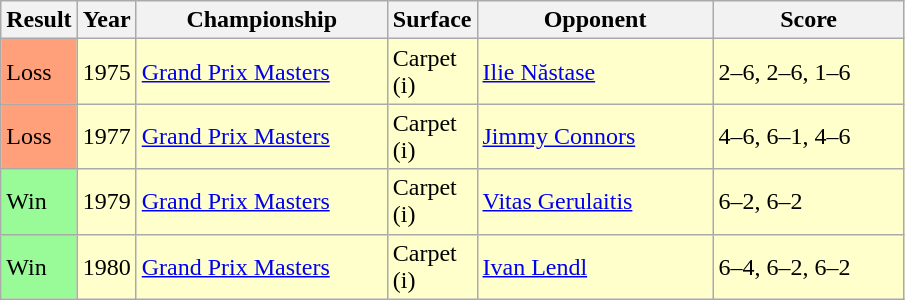<table class="sortable wikitable">
<tr>
<th style="width:40px">Result</th>
<th style="width:30px">Year</th>
<th style="width:160px">Championship</th>
<th style="width:50px">Surface</th>
<th style="width:150px">Opponent</th>
<th style="width:120px" class="unsortable">Score</th>
</tr>
<tr style="background:#ffc;">
<td style="background:#ffa07a;">Loss</td>
<td>1975</td>
<td><a href='#'>Grand Prix Masters</a></td>
<td>Carpet (i)</td>
<td> <a href='#'>Ilie Năstase</a></td>
<td>2–6, 2–6, 1–6</td>
</tr>
<tr style="background:#ffc;">
<td style="background:#ffa07a;">Loss</td>
<td>1977</td>
<td><a href='#'>Grand Prix Masters</a></td>
<td>Carpet (i)</td>
<td> <a href='#'>Jimmy Connors</a></td>
<td>4–6, 6–1, 4–6</td>
</tr>
<tr style="background:#ffc;">
<td style="background:#98fb98;">Win</td>
<td>1979</td>
<td><a href='#'>Grand Prix Masters</a></td>
<td>Carpet (i)</td>
<td> <a href='#'>Vitas Gerulaitis</a></td>
<td>6–2, 6–2</td>
</tr>
<tr style="background:#ffc;">
<td style="background:#98fb98;">Win</td>
<td>1980</td>
<td><a href='#'>Grand Prix Masters</a></td>
<td>Carpet (i)</td>
<td> <a href='#'>Ivan Lendl</a></td>
<td>6–4, 6–2, 6–2</td>
</tr>
</table>
